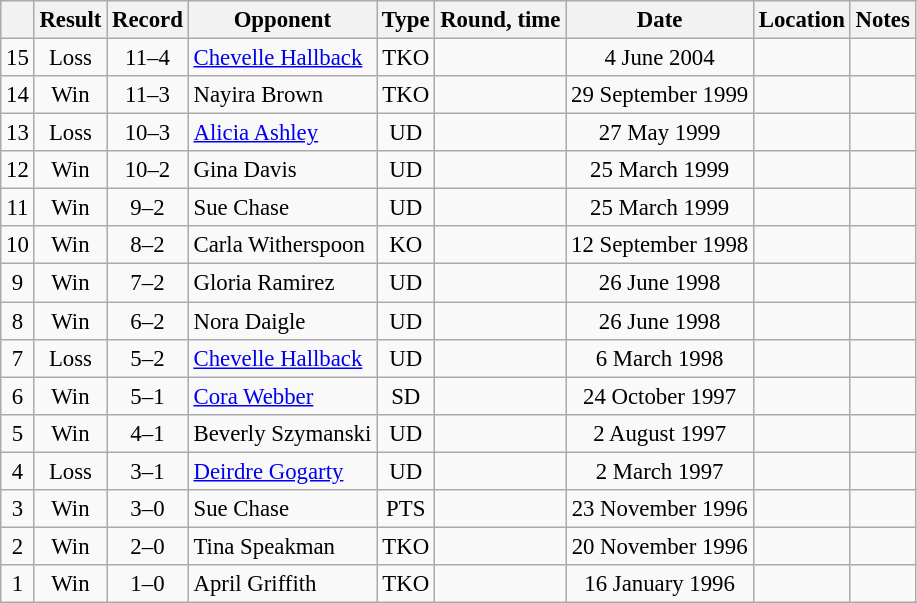<table class="wikitable" style="text-align:center; font-size:95%">
<tr>
<th></th>
<th>Result</th>
<th>Record</th>
<th>Opponent</th>
<th>Type</th>
<th>Round, time</th>
<th>Date</th>
<th>Location</th>
<th>Notes</th>
</tr>
<tr>
<td>15</td>
<td>Loss</td>
<td>11–4</td>
<td style="text-align:left;"> <a href='#'>Chevelle Hallback</a></td>
<td>TKO</td>
<td></td>
<td>4 June 2004</td>
<td style="text-align:left;"></td>
<td style="text-align:left;"></td>
</tr>
<tr>
<td>14</td>
<td>Win</td>
<td>11–3</td>
<td style="text-align:left;"> Nayira Brown</td>
<td>TKO</td>
<td></td>
<td>29 September 1999</td>
<td style="text-align:left;"> </td>
<td style="text-align:left;"></td>
</tr>
<tr>
<td>13</td>
<td>Loss</td>
<td>10–3</td>
<td style="text-align:left;"> <a href='#'>Alicia Ashley</a></td>
<td>UD</td>
<td></td>
<td>27 May 1999</td>
<td style="text-align:left;"> </td>
<td style="text-align:left;"></td>
</tr>
<tr>
<td>12</td>
<td>Win</td>
<td>10–2</td>
<td style="text-align:left;"> Gina Davis</td>
<td>UD</td>
<td></td>
<td>25 March 1999</td>
<td style="text-align:left;"> </td>
<td style="text-align:left;"></td>
</tr>
<tr>
<td>11</td>
<td>Win</td>
<td>9–2</td>
<td style="text-align:left;"> Sue Chase</td>
<td>UD</td>
<td></td>
<td>25 March 1999</td>
<td style="text-align:left;"> </td>
<td style="text-align:left;"></td>
</tr>
<tr>
<td>10</td>
<td>Win</td>
<td>8–2</td>
<td style="text-align:left;"> Carla Witherspoon</td>
<td>KO</td>
<td></td>
<td>12 September 1998</td>
<td style="text-align:left;"> </td>
<td style="text-align:left;"></td>
</tr>
<tr>
<td>9</td>
<td>Win</td>
<td>7–2</td>
<td style="text-align:left;"> Gloria Ramirez</td>
<td>UD</td>
<td></td>
<td>26 June 1998</td>
<td style="text-align:left;"> </td>
<td style="text-align:left;"></td>
</tr>
<tr>
<td>8</td>
<td>Win</td>
<td>6–2</td>
<td style="text-align:left;"> Nora Daigle</td>
<td>UD</td>
<td></td>
<td>26 June 1998</td>
<td style="text-align:left;"> </td>
<td style="text-align:left;"></td>
</tr>
<tr>
<td>7</td>
<td>Loss</td>
<td>5–2</td>
<td style="text-align:left;"> <a href='#'>Chevelle Hallback</a></td>
<td>UD</td>
<td></td>
<td>6 March 1998</td>
<td style="text-align:left;"> </td>
<td style="text-align:left;"></td>
</tr>
<tr>
<td>6</td>
<td>Win</td>
<td>5–1</td>
<td style="text-align:left;"> <a href='#'>Cora Webber</a></td>
<td>SD</td>
<td></td>
<td>24 October 1997</td>
<td style="text-align:left;"> </td>
<td style="text-align:left;"></td>
</tr>
<tr>
<td>5</td>
<td>Win</td>
<td>4–1</td>
<td style="text-align:left;"> Beverly Szymanski</td>
<td>UD</td>
<td></td>
<td>2 August 1997</td>
<td style="text-align:left;"> </td>
<td style="text-align:left;"></td>
</tr>
<tr>
<td>4</td>
<td>Loss</td>
<td>3–1</td>
<td style="text-align:left;"> <a href='#'>Deirdre Gogarty</a></td>
<td>UD</td>
<td></td>
<td>2 March 1997</td>
<td style="text-align:left;"> </td>
<td style="text-align:left;"></td>
</tr>
<tr>
<td>3</td>
<td>Win</td>
<td>3–0</td>
<td style="text-align:left;"> Sue Chase</td>
<td>PTS</td>
<td></td>
<td>23 November 1996</td>
<td style="text-align:left;"> </td>
<td style="text-align:left;"></td>
</tr>
<tr>
<td>2</td>
<td>Win</td>
<td>2–0</td>
<td style="text-align:left;"> Tina Speakman</td>
<td>TKO</td>
<td></td>
<td>20 November 1996</td>
<td style="text-align:left;"> </td>
<td style="text-align:left;"></td>
</tr>
<tr>
<td>1</td>
<td>Win</td>
<td>1–0</td>
<td style="text-align:left;"> April Griffith</td>
<td>TKO</td>
<td></td>
<td>16 January 1996</td>
<td style="text-align:left;"> </td>
<td style="text-align:left;"></td>
</tr>
</table>
